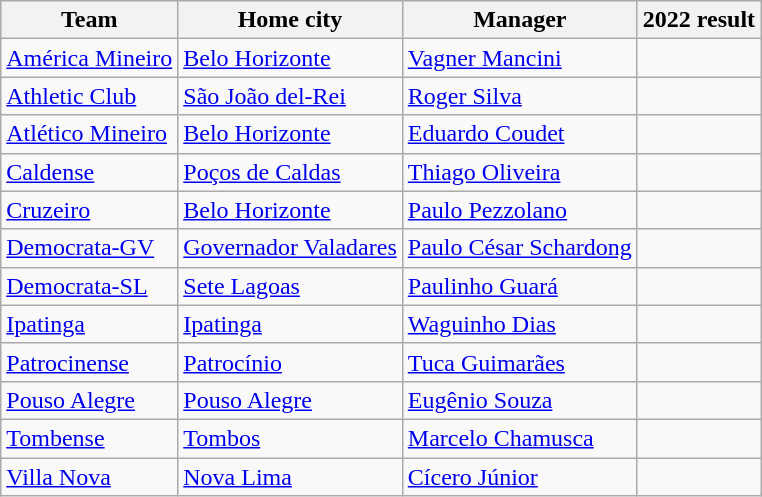<table class="wikitable sortable">
<tr>
<th>Team</th>
<th>Home city</th>
<th>Manager</th>
<th>2022 result</th>
</tr>
<tr>
<td><a href='#'>América Mineiro</a></td>
<td><a href='#'>Belo Horizonte</a></td>
<td><a href='#'>Vagner Mancini</a></td>
<td></td>
</tr>
<tr>
<td><a href='#'>Athletic Club</a></td>
<td><a href='#'>São João del-Rei</a></td>
<td><a href='#'>Roger Silva</a></td>
<td></td>
</tr>
<tr>
<td><a href='#'>Atlético Mineiro</a></td>
<td><a href='#'>Belo Horizonte</a></td>
<td><a href='#'>Eduardo Coudet</a></td>
<td></td>
</tr>
<tr>
<td><a href='#'>Caldense</a></td>
<td><a href='#'>Poços de Caldas</a></td>
<td><a href='#'>Thiago Oliveira</a></td>
<td></td>
</tr>
<tr>
<td><a href='#'>Cruzeiro</a></td>
<td><a href='#'>Belo Horizonte</a></td>
<td><a href='#'>Paulo Pezzolano</a></td>
<td></td>
</tr>
<tr>
<td><a href='#'>Democrata-GV</a></td>
<td><a href='#'>Governador Valadares</a></td>
<td><a href='#'>Paulo César Schardong</a></td>
<td></td>
</tr>
<tr>
<td><a href='#'>Democrata-SL</a></td>
<td><a href='#'>Sete Lagoas</a></td>
<td><a href='#'>Paulinho Guará</a></td>
<td></td>
</tr>
<tr>
<td><a href='#'>Ipatinga</a></td>
<td><a href='#'>Ipatinga</a></td>
<td><a href='#'>Waguinho Dias</a></td>
<td></td>
</tr>
<tr>
<td><a href='#'>Patrocinense</a></td>
<td><a href='#'>Patrocínio</a></td>
<td><a href='#'>Tuca Guimarães</a></td>
<td></td>
</tr>
<tr>
<td><a href='#'>Pouso Alegre</a></td>
<td><a href='#'>Pouso Alegre</a></td>
<td><a href='#'>Eugênio Souza</a></td>
<td></td>
</tr>
<tr>
<td><a href='#'>Tombense</a></td>
<td><a href='#'>Tombos</a></td>
<td><a href='#'>Marcelo Chamusca</a></td>
<td></td>
</tr>
<tr>
<td><a href='#'>Villa Nova</a></td>
<td><a href='#'>Nova Lima</a></td>
<td><a href='#'>Cícero Júnior</a></td>
<td></td>
</tr>
</table>
